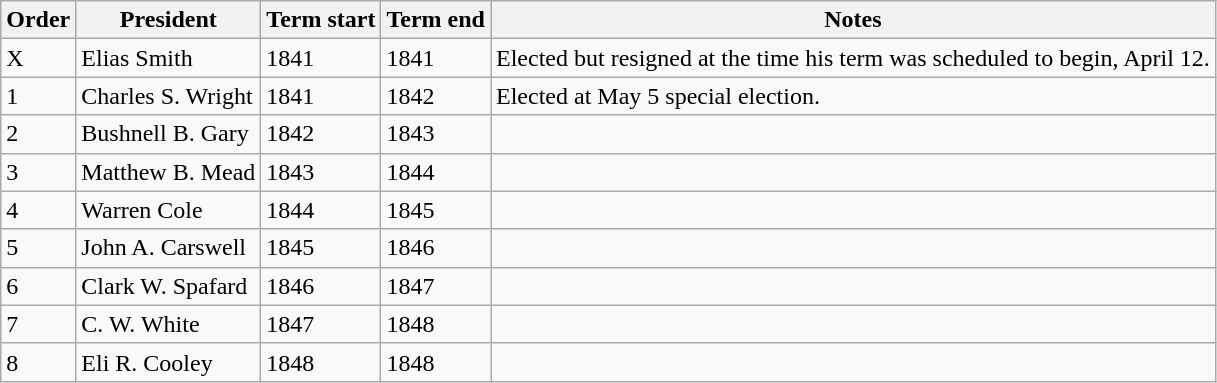<table class="wikitable">
<tr>
<th>Order</th>
<th>President</th>
<th>Term start</th>
<th>Term end</th>
<th>Notes</th>
</tr>
<tr>
<td>X</td>
<td>Elias Smith</td>
<td>1841</td>
<td>1841</td>
<td>Elected but resigned at the time his term was scheduled to begin, April 12.</td>
</tr>
<tr>
<td>1</td>
<td>Charles S. Wright</td>
<td>1841</td>
<td>1842</td>
<td>Elected at May 5 special election.</td>
</tr>
<tr>
<td>2</td>
<td>Bushnell B. Gary</td>
<td>1842</td>
<td>1843</td>
<td></td>
</tr>
<tr>
<td>3</td>
<td>Matthew B. Mead</td>
<td>1843</td>
<td>1844</td>
<td></td>
</tr>
<tr>
<td>4</td>
<td>Warren Cole</td>
<td>1844</td>
<td>1845</td>
<td></td>
</tr>
<tr>
<td>5</td>
<td>John A. Carswell</td>
<td>1845</td>
<td>1846</td>
<td></td>
</tr>
<tr>
<td>6</td>
<td>Clark W. Spafard</td>
<td>1846</td>
<td>1847</td>
<td></td>
</tr>
<tr>
<td>7</td>
<td>C. W. White</td>
<td>1847</td>
<td>1848</td>
<td></td>
</tr>
<tr>
<td>8</td>
<td>Eli R. Cooley</td>
<td>1848</td>
<td>1848</td>
<td></td>
</tr>
</table>
